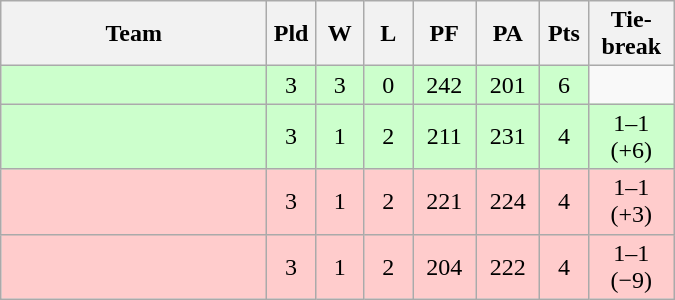<table class="wikitable" style="text-align:center;">
<tr>
<th width=170>Team</th>
<th width=25>Pld</th>
<th width=25>W</th>
<th width=25>L</th>
<th width=35>PF</th>
<th width=35>PA</th>
<th width=25>Pts</th>
<th width=50>Tie-break</th>
</tr>
<tr bgcolor=#ccffcc>
<td align="left"></td>
<td>3</td>
<td>3</td>
<td>0</td>
<td>242</td>
<td>201</td>
<td>6</td>
</tr>
<tr bgcolor=#ccffcc>
<td align="left"></td>
<td>3</td>
<td>1</td>
<td>2</td>
<td>211</td>
<td>231</td>
<td>4</td>
<td>1–1 (+6)</td>
</tr>
<tr bgcolor=#ffcccc>
<td align="left"></td>
<td>3</td>
<td>1</td>
<td>2</td>
<td>221</td>
<td>224</td>
<td>4</td>
<td>1–1 (+3)</td>
</tr>
<tr bgcolor=#ffcccc>
<td align="left"></td>
<td>3</td>
<td>1</td>
<td>2</td>
<td>204</td>
<td>222</td>
<td>4</td>
<td>1–1 (−9)</td>
</tr>
</table>
